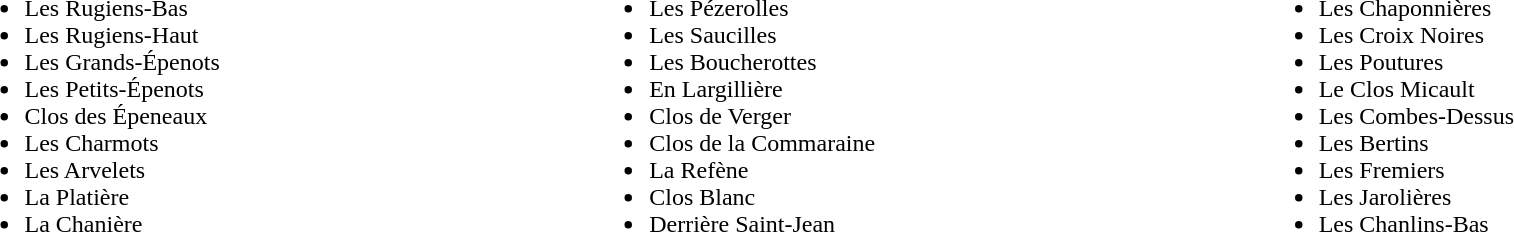<table border="0" width="100%">
<tr ---- valign="top">
<td width="33%"><br><ul><li>Les Rugiens-Bas</li><li>Les Rugiens-Haut</li><li>Les Grands-Épenots</li><li>Les Petits-Épenots</li><li>Clos des Épeneaux</li><li>Les Charmots</li><li>Les Arvelets</li><li>La Platière</li><li>La Chanière</li></ul></td>
<td><br><ul><li>Les Pézerolles</li><li>Les Saucilles</li><li>Les Boucherottes</li><li>En Largillière</li><li>Clos de Verger</li><li>Clos de la Commaraine</li><li>La Refène</li><li>Clos Blanc</li><li>Derrière Saint-Jean</li></ul></td>
<td><br><ul><li>Les Chaponnières</li><li>Les Croix Noires</li><li>Les Poutures</li><li>Le Clos Micault</li><li>Les Combes-Dessus</li><li>Les Bertins</li><li>Les Fremiers</li><li>Les Jarolières</li><li>Les Chanlins-Bas</li></ul></td>
</tr>
</table>
